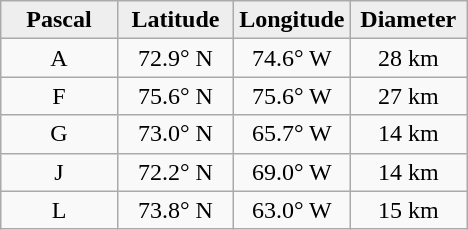<table class="wikitable">
<tr>
<th width="25%" style="background:#eeeeee;">Pascal</th>
<th width="25%" style="background:#eeeeee;">Latitude</th>
<th width="25%" style="background:#eeeeee;">Longitude</th>
<th width="25%" style="background:#eeeeee;">Diameter</th>
</tr>
<tr>
<td align="center">A</td>
<td align="center">72.9° N</td>
<td align="center">74.6° W</td>
<td align="center">28 km</td>
</tr>
<tr>
<td align="center">F</td>
<td align="center">75.6° N</td>
<td align="center">75.6° W</td>
<td align="center">27 km</td>
</tr>
<tr>
<td align="center">G</td>
<td align="center">73.0° N</td>
<td align="center">65.7° W</td>
<td align="center">14 km</td>
</tr>
<tr>
<td align="center">J</td>
<td align="center">72.2° N</td>
<td align="center">69.0° W</td>
<td align="center">14 km</td>
</tr>
<tr>
<td align="center">L</td>
<td align="center">73.8° N</td>
<td align="center">63.0° W</td>
<td align="center">15 km</td>
</tr>
</table>
